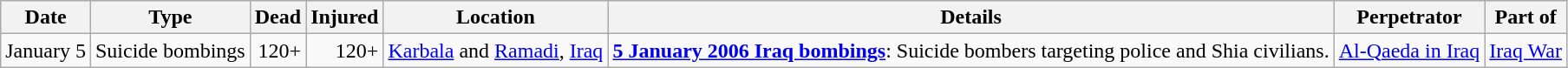<table class="wikitable" id="terrorIncidents2006Jan">
<tr>
<th>Date</th>
<th>Type</th>
<th data-sort-type="number">Dead</th>
<th data-sort-type="number">Injured</th>
<th>Location</th>
<th class="unsortable">Details</th>
<th>Perpetrator</th>
<th>Part of<br></th>
</tr>
<tr>
<td>January 5</td>
<td>Suicide bombings</td>
<td align="right">120+</td>
<td align="right">120+</td>
<td><a href='#'>Karbala</a> and <a href='#'>Ramadi</a>, <a href='#'>Iraq</a></td>
<td><strong><a href='#'>5 January 2006 Iraq bombings</a></strong>: Suicide bombers targeting police and Shia civilians.</td>
<td><a href='#'>Al-Qaeda in Iraq</a></td>
<td><a href='#'>Iraq War</a></td>
</tr>
</table>
